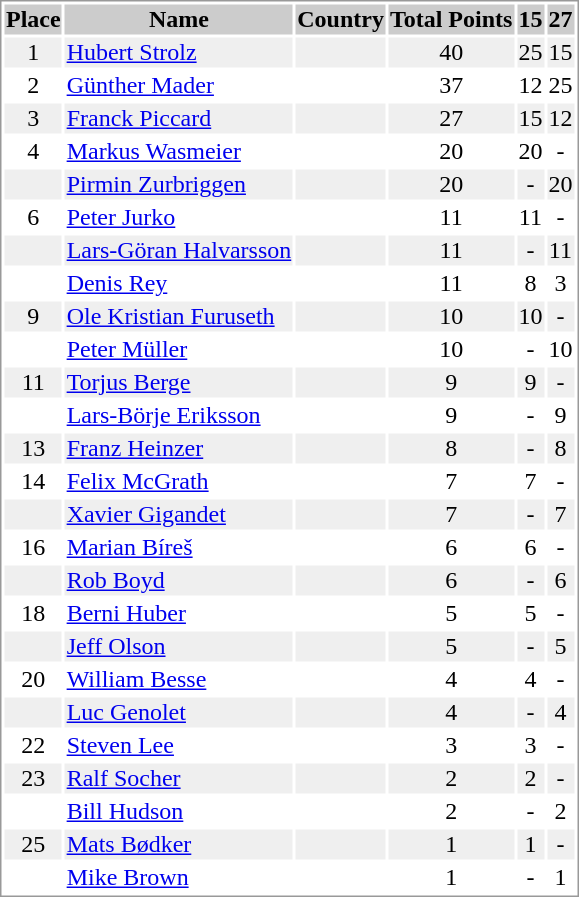<table border="0" style="border: 1px solid #999; background-color:#FFFFFF; text-align:center">
<tr align="center" bgcolor="#CCCCCC">
<th>Place</th>
<th>Name</th>
<th>Country</th>
<th>Total Points</th>
<th>15</th>
<th>27</th>
</tr>
<tr bgcolor="#EFEFEF">
<td>1</td>
<td align="left"><a href='#'>Hubert Strolz</a></td>
<td align="left"></td>
<td>40</td>
<td>25</td>
<td>15</td>
</tr>
<tr>
<td>2</td>
<td align="left"><a href='#'>Günther Mader</a></td>
<td align="left"></td>
<td>37</td>
<td>12</td>
<td>25</td>
</tr>
<tr bgcolor="#EFEFEF">
<td>3</td>
<td align="left"><a href='#'>Franck Piccard</a></td>
<td align="left"></td>
<td>27</td>
<td>15</td>
<td>12</td>
</tr>
<tr>
<td>4</td>
<td align="left"><a href='#'>Markus Wasmeier</a></td>
<td align="left"></td>
<td>20</td>
<td>20</td>
<td>-</td>
</tr>
<tr bgcolor="#EFEFEF">
<td></td>
<td align="left"><a href='#'>Pirmin Zurbriggen</a></td>
<td align="left"></td>
<td>20</td>
<td>-</td>
<td>20</td>
</tr>
<tr>
<td>6</td>
<td align="left"><a href='#'>Peter Jurko</a></td>
<td align="left"></td>
<td>11</td>
<td>11</td>
<td>-</td>
</tr>
<tr bgcolor="#EFEFEF">
<td></td>
<td align="left"><a href='#'>Lars-Göran Halvarsson</a></td>
<td align="left"></td>
<td>11</td>
<td>-</td>
<td>11</td>
</tr>
<tr>
<td></td>
<td align="left"><a href='#'>Denis Rey</a></td>
<td align="left"></td>
<td>11</td>
<td>8</td>
<td>3</td>
</tr>
<tr bgcolor="#EFEFEF">
<td>9</td>
<td align="left"><a href='#'>Ole Kristian Furuseth</a></td>
<td align="left"></td>
<td>10</td>
<td>10</td>
<td>-</td>
</tr>
<tr>
<td></td>
<td align="left"><a href='#'>Peter Müller</a></td>
<td align="left"></td>
<td>10</td>
<td>-</td>
<td>10</td>
</tr>
<tr bgcolor="#EFEFEF">
<td>11</td>
<td align="left"><a href='#'>Torjus Berge</a></td>
<td align="left"></td>
<td>9</td>
<td>9</td>
<td>-</td>
</tr>
<tr>
<td></td>
<td align="left"><a href='#'>Lars-Börje Eriksson</a></td>
<td align="left"></td>
<td>9</td>
<td>-</td>
<td>9</td>
</tr>
<tr bgcolor="#EFEFEF">
<td>13</td>
<td align="left"><a href='#'>Franz Heinzer</a></td>
<td align="left"></td>
<td>8</td>
<td>-</td>
<td>8</td>
</tr>
<tr>
<td>14</td>
<td align="left"><a href='#'>Felix McGrath</a></td>
<td align="left"></td>
<td>7</td>
<td>7</td>
<td>-</td>
</tr>
<tr bgcolor="#EFEFEF">
<td></td>
<td align="left"><a href='#'>Xavier Gigandet</a></td>
<td align="left"></td>
<td>7</td>
<td>-</td>
<td>7</td>
</tr>
<tr>
<td>16</td>
<td align="left"><a href='#'>Marian Bíreš</a></td>
<td align="left"></td>
<td>6</td>
<td>6</td>
<td>-</td>
</tr>
<tr bgcolor="#EFEFEF">
<td></td>
<td align="left"><a href='#'>Rob Boyd</a></td>
<td align="left"></td>
<td>6</td>
<td>-</td>
<td>6</td>
</tr>
<tr>
<td>18</td>
<td align="left"><a href='#'>Berni Huber</a></td>
<td align="left"></td>
<td>5</td>
<td>5</td>
<td>-</td>
</tr>
<tr bgcolor="#EFEFEF">
<td></td>
<td align="left"><a href='#'>Jeff Olson</a></td>
<td align="left"></td>
<td>5</td>
<td>-</td>
<td>5</td>
</tr>
<tr>
<td>20</td>
<td align="left"><a href='#'>William Besse</a></td>
<td align="left"></td>
<td>4</td>
<td>4</td>
<td>-</td>
</tr>
<tr bgcolor="#EFEFEF">
<td></td>
<td align="left"><a href='#'>Luc Genolet</a></td>
<td align="left"></td>
<td>4</td>
<td>-</td>
<td>4</td>
</tr>
<tr>
<td>22</td>
<td align="left"><a href='#'>Steven Lee</a></td>
<td align="left"></td>
<td>3</td>
<td>3</td>
<td>-</td>
</tr>
<tr bgcolor="#EFEFEF">
<td>23</td>
<td align="left"><a href='#'>Ralf Socher</a></td>
<td align="left"></td>
<td>2</td>
<td>2</td>
<td>-</td>
</tr>
<tr>
<td></td>
<td align="left"><a href='#'>Bill Hudson</a></td>
<td align="left"></td>
<td>2</td>
<td>-</td>
<td>2</td>
</tr>
<tr bgcolor="#EFEFEF">
<td>25</td>
<td align="left"><a href='#'>Mats Bødker</a></td>
<td align="left"></td>
<td>1</td>
<td>1</td>
<td>-</td>
</tr>
<tr>
<td></td>
<td align="left"><a href='#'>Mike Brown</a></td>
<td align="left"></td>
<td>1</td>
<td>-</td>
<td>1</td>
</tr>
</table>
